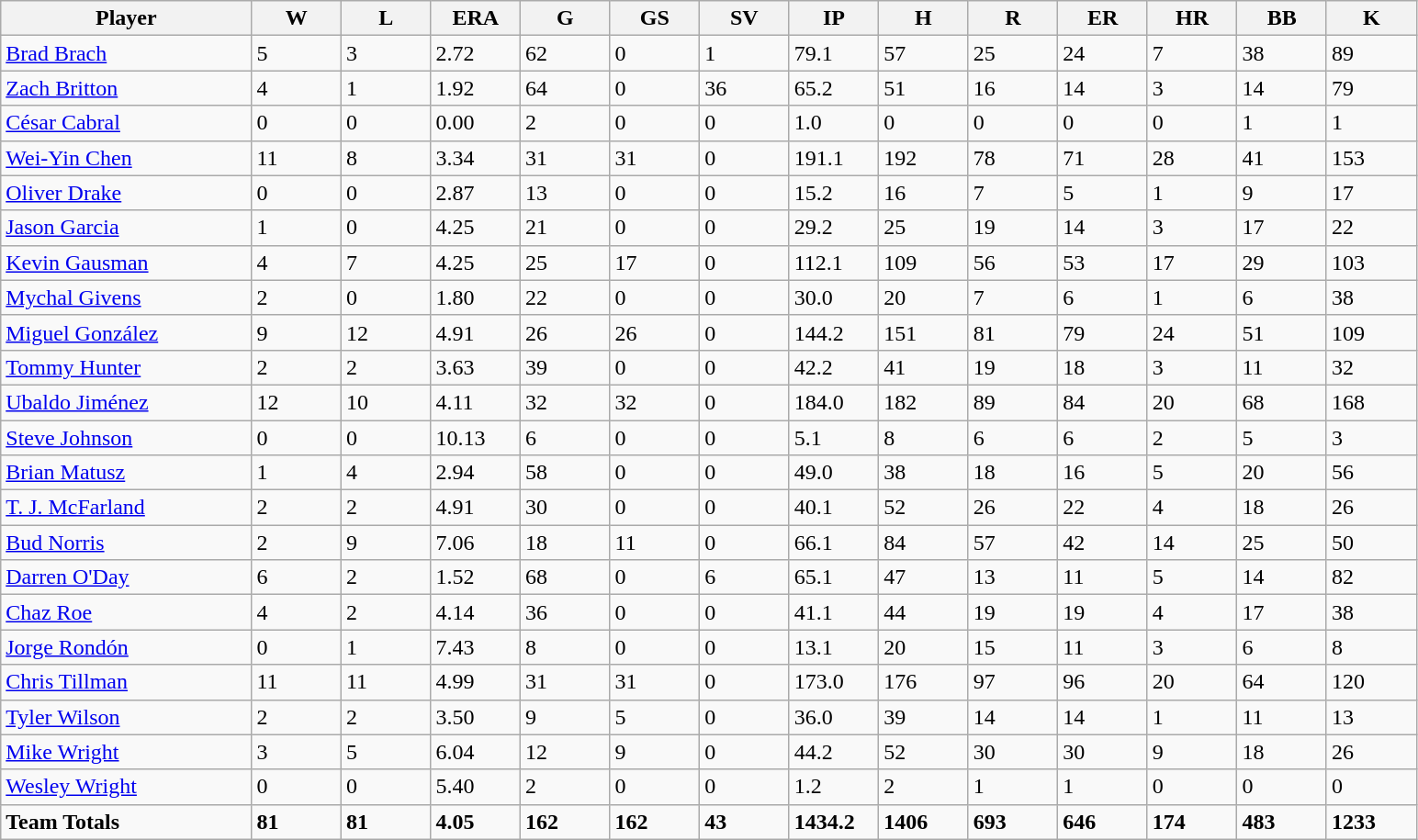<table class="wikitable sortable">
<tr>
<th bgcolor="#DDDDFF" width="14%">Player</th>
<th bgcolor="#DDDDFF" width="5%">W</th>
<th bgcolor="#DDDDFF" width="5%">L</th>
<th bgcolor="#DDDDFF" width="5%">ERA</th>
<th bgcolor="#DDDDFF" width="5%">G</th>
<th bgcolor="#DDDDFF" width="5%">GS</th>
<th bgcolor="#DDDDFF" width="5%">SV</th>
<th bgcolor="#DDDDFF" width="5%">IP</th>
<th bgcolor="#DDDDFF" width="5%">H</th>
<th bgcolor="#DDDDFF" width="5%">R</th>
<th bgcolor="#DDDDFF" width="5%">ER</th>
<th bgcolor="#DDDDFF" width="5%">HR</th>
<th bgcolor="#DDDDFF" width="5%">BB</th>
<th bgcolor="#DDDDFF" width="5%">K</th>
</tr>
<tr>
<td><a href='#'>Brad Brach</a></td>
<td>5</td>
<td>3</td>
<td>2.72</td>
<td>62</td>
<td>0</td>
<td>1</td>
<td>79.1</td>
<td>57</td>
<td>25</td>
<td>24</td>
<td>7</td>
<td>38</td>
<td>89</td>
</tr>
<tr>
<td><a href='#'>Zach Britton</a></td>
<td>4</td>
<td>1</td>
<td>1.92</td>
<td>64</td>
<td>0</td>
<td>36</td>
<td>65.2</td>
<td>51</td>
<td>16</td>
<td>14</td>
<td>3</td>
<td>14</td>
<td>79</td>
</tr>
<tr>
<td><a href='#'>César Cabral</a></td>
<td>0</td>
<td>0</td>
<td>0.00</td>
<td>2</td>
<td>0</td>
<td>0</td>
<td>1.0</td>
<td>0</td>
<td>0</td>
<td>0</td>
<td>0</td>
<td>1</td>
<td>1</td>
</tr>
<tr>
<td><a href='#'>Wei-Yin Chen</a></td>
<td>11</td>
<td>8</td>
<td>3.34</td>
<td>31</td>
<td>31</td>
<td>0</td>
<td>191.1</td>
<td>192</td>
<td>78</td>
<td>71</td>
<td>28</td>
<td>41</td>
<td>153</td>
</tr>
<tr>
<td><a href='#'>Oliver Drake</a></td>
<td>0</td>
<td>0</td>
<td>2.87</td>
<td>13</td>
<td>0</td>
<td>0</td>
<td>15.2</td>
<td>16</td>
<td>7</td>
<td>5</td>
<td>1</td>
<td>9</td>
<td>17</td>
</tr>
<tr>
<td><a href='#'>Jason Garcia</a></td>
<td>1</td>
<td>0</td>
<td>4.25</td>
<td>21</td>
<td>0</td>
<td>0</td>
<td>29.2</td>
<td>25</td>
<td>19</td>
<td>14</td>
<td>3</td>
<td>17</td>
<td>22</td>
</tr>
<tr>
<td><a href='#'>Kevin Gausman</a></td>
<td>4</td>
<td>7</td>
<td>4.25</td>
<td>25</td>
<td>17</td>
<td>0</td>
<td>112.1</td>
<td>109</td>
<td>56</td>
<td>53</td>
<td>17</td>
<td>29</td>
<td>103</td>
</tr>
<tr>
<td><a href='#'>Mychal Givens</a></td>
<td>2</td>
<td>0</td>
<td>1.80</td>
<td>22</td>
<td>0</td>
<td>0</td>
<td>30.0</td>
<td>20</td>
<td>7</td>
<td>6</td>
<td>1</td>
<td>6</td>
<td>38</td>
</tr>
<tr>
<td><a href='#'>Miguel González</a></td>
<td>9</td>
<td>12</td>
<td>4.91</td>
<td>26</td>
<td>26</td>
<td>0</td>
<td>144.2</td>
<td>151</td>
<td>81</td>
<td>79</td>
<td>24</td>
<td>51</td>
<td>109</td>
</tr>
<tr>
<td><a href='#'>Tommy Hunter</a></td>
<td>2</td>
<td>2</td>
<td>3.63</td>
<td>39</td>
<td>0</td>
<td>0</td>
<td>42.2</td>
<td>41</td>
<td>19</td>
<td>18</td>
<td>3</td>
<td>11</td>
<td>32</td>
</tr>
<tr>
<td><a href='#'>Ubaldo Jiménez</a></td>
<td>12</td>
<td>10</td>
<td>4.11</td>
<td>32</td>
<td>32</td>
<td>0</td>
<td>184.0</td>
<td>182</td>
<td>89</td>
<td>84</td>
<td>20</td>
<td>68</td>
<td>168</td>
</tr>
<tr>
<td><a href='#'>Steve Johnson</a></td>
<td>0</td>
<td>0</td>
<td>10.13</td>
<td>6</td>
<td>0</td>
<td>0</td>
<td>5.1</td>
<td>8</td>
<td>6</td>
<td>6</td>
<td>2</td>
<td>5</td>
<td>3</td>
</tr>
<tr>
<td><a href='#'>Brian Matusz</a></td>
<td>1</td>
<td>4</td>
<td>2.94</td>
<td>58</td>
<td>0</td>
<td>0</td>
<td>49.0</td>
<td>38</td>
<td>18</td>
<td>16</td>
<td>5</td>
<td>20</td>
<td>56</td>
</tr>
<tr>
<td><a href='#'>T. J. McFarland</a></td>
<td>2</td>
<td>2</td>
<td>4.91</td>
<td>30</td>
<td>0</td>
<td>0</td>
<td>40.1</td>
<td>52</td>
<td>26</td>
<td>22</td>
<td>4</td>
<td>18</td>
<td>26</td>
</tr>
<tr>
<td><a href='#'>Bud Norris</a></td>
<td>2</td>
<td>9</td>
<td>7.06</td>
<td>18</td>
<td>11</td>
<td>0</td>
<td>66.1</td>
<td>84</td>
<td>57</td>
<td>42</td>
<td>14</td>
<td>25</td>
<td>50</td>
</tr>
<tr>
<td><a href='#'>Darren O'Day</a></td>
<td>6</td>
<td>2</td>
<td>1.52</td>
<td>68</td>
<td>0</td>
<td>6</td>
<td>65.1</td>
<td>47</td>
<td>13</td>
<td>11</td>
<td>5</td>
<td>14</td>
<td>82</td>
</tr>
<tr>
<td><a href='#'>Chaz Roe</a></td>
<td>4</td>
<td>2</td>
<td>4.14</td>
<td>36</td>
<td>0</td>
<td>0</td>
<td>41.1</td>
<td>44</td>
<td>19</td>
<td>19</td>
<td>4</td>
<td>17</td>
<td>38</td>
</tr>
<tr>
<td><a href='#'>Jorge Rondón</a></td>
<td>0</td>
<td>1</td>
<td>7.43</td>
<td>8</td>
<td>0</td>
<td>0</td>
<td>13.1</td>
<td>20</td>
<td>15</td>
<td>11</td>
<td>3</td>
<td>6</td>
<td>8</td>
</tr>
<tr>
<td><a href='#'>Chris Tillman</a></td>
<td>11</td>
<td>11</td>
<td>4.99</td>
<td>31</td>
<td>31</td>
<td>0</td>
<td>173.0</td>
<td>176</td>
<td>97</td>
<td>96</td>
<td>20</td>
<td>64</td>
<td>120</td>
</tr>
<tr>
<td><a href='#'>Tyler Wilson</a></td>
<td>2</td>
<td>2</td>
<td>3.50</td>
<td>9</td>
<td>5</td>
<td>0</td>
<td>36.0</td>
<td>39</td>
<td>14</td>
<td>14</td>
<td>1</td>
<td>11</td>
<td>13</td>
</tr>
<tr>
<td><a href='#'>Mike Wright</a></td>
<td>3</td>
<td>5</td>
<td>6.04</td>
<td>12</td>
<td>9</td>
<td>0</td>
<td>44.2</td>
<td>52</td>
<td>30</td>
<td>30</td>
<td>9</td>
<td>18</td>
<td>26</td>
</tr>
<tr>
<td><a href='#'>Wesley Wright</a></td>
<td>0</td>
<td>0</td>
<td>5.40</td>
<td>2</td>
<td>0</td>
<td>0</td>
<td>1.2</td>
<td>2</td>
<td>1</td>
<td>1</td>
<td>0</td>
<td>0</td>
<td>0</td>
</tr>
<tr>
<td><strong>Team Totals</strong></td>
<td><strong>81</strong></td>
<td><strong>81</strong></td>
<td><strong>4.05</strong></td>
<td><strong>162</strong></td>
<td><strong>162</strong></td>
<td><strong>43</strong></td>
<td><strong>1434.2</strong></td>
<td><strong>1406</strong></td>
<td><strong>693</strong></td>
<td><strong>646</strong></td>
<td><strong>174</strong></td>
<td><strong>483</strong></td>
<td><strong>1233</strong></td>
</tr>
</table>
